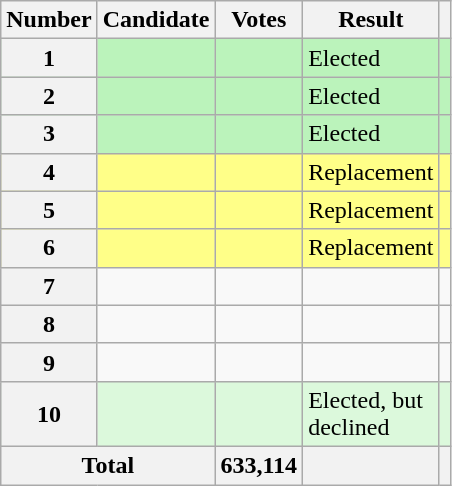<table class="wikitable sortable">
<tr>
<th scope="col">Number</th>
<th scope="col">Candidate</th>
<th scope="col">Votes</th>
<th scope="col">Result</th>
<th scope="col" class="unsortable"></th>
</tr>
<tr bgcolor=bbf3bb>
<th scope="row">1</th>
<td></td>
<td style="text-align:right"></td>
<td>Elected</td>
<td></td>
</tr>
<tr bgcolor=bbf3bb>
<th scope="row">2</th>
<td></td>
<td style="text-align:right"></td>
<td>Elected</td>
<td></td>
</tr>
<tr bgcolor=bbf3bb>
<th scope="row">3</th>
<td></td>
<td style="text-align:right"></td>
<td>Elected</td>
<td></td>
</tr>
<tr bgcolor=#FF8>
<th scope="row">4</th>
<td></td>
<td style="text-align:right"></td>
<td>Replacement</td>
<td></td>
</tr>
<tr bgcolor=#FF8>
<th scope="row">5</th>
<td></td>
<td style="text-align:right"></td>
<td>Replacement</td>
<td></td>
</tr>
<tr bgcolor=#FF8>
<th scope="row">6</th>
<td></td>
<td style="text-align:right"></td>
<td>Replacement</td>
<td></td>
</tr>
<tr>
<th scope="row">7</th>
<td></td>
<td style="text-align:right"></td>
<td></td>
<td></td>
</tr>
<tr>
<th scope="row">8</th>
<td></td>
<td style="text-align:right"></td>
<td></td>
<td></td>
</tr>
<tr>
<th scope="row">9</th>
<td></td>
<td style="text-align:right"></td>
<td></td>
<td></td>
</tr>
<tr bgcolor=dcf9dc>
<th scope="row">10</th>
<td></td>
<td style="text-align:right"></td>
<td>Elected, but<br>declined</td>
<td></td>
</tr>
<tr class="sortbottom">
<th scope="row" colspan="2">Total</th>
<th style="text-align:right">633,114</th>
<th></th>
<th></th>
</tr>
</table>
